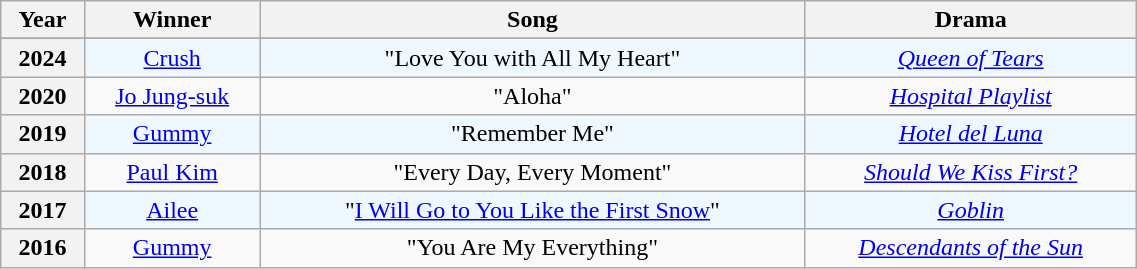<table class="wikitable plainrowheaders" style="text-align: center; width: 60%;">
<tr>
<th scope="col">Year</th>
<th scope="col">Winner</th>
<th scope="col">Song</th>
<th scope="col">Drama</th>
</tr>
<tr>
</tr>
<tr style="background:#F0F8FF">
<th scope="row" style="text-align:center;">2024</th>
<td><a href='#'>Crush</a></td>
<td>"Love You with All My Heart"</td>
<td><em><a href='#'>Queen of Tears</a></em></td>
</tr>
<tr>
<th scope="row" style="text-align:center;">2020</th>
<td><a href='#'>Jo Jung-suk</a></td>
<td>"Aloha"</td>
<td><em><a href='#'>Hospital Playlist</a></em></td>
</tr>
<tr style="background:#F0F8FF">
<th scope="row" style="text-align:center;">2019</th>
<td><a href='#'>Gummy</a></td>
<td>"Remember Me"</td>
<td><em><a href='#'>Hotel del Luna</a></em></td>
</tr>
<tr>
<th scope="row" style="text-align:center;">2018</th>
<td><a href='#'>Paul Kim</a></td>
<td>"Every Day, Every Moment"</td>
<td><em><a href='#'>Should We Kiss First?</a></em></td>
</tr>
<tr style="background:#F0F8FF">
<th scope="row" style="text-align:center;">2017</th>
<td><a href='#'>Ailee</a></td>
<td>"<a href='#'>I Will Go to You Like the First Snow</a>"</td>
<td><em><a href='#'>Goblin</a></em></td>
</tr>
<tr>
<th scope="row" style="text-align:center;">2016</th>
<td><a href='#'>Gummy</a></td>
<td>"You Are My Everything"</td>
<td><em><a href='#'>Descendants of the Sun</a></em></td>
</tr>
</table>
